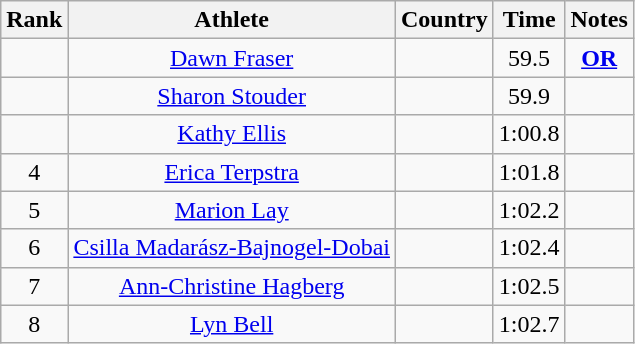<table class="wikitable sortable" style="text-align:center">
<tr>
<th>Rank</th>
<th>Athlete</th>
<th>Country</th>
<th>Time</th>
<th>Notes</th>
</tr>
<tr>
<td></td>
<td><a href='#'>Dawn Fraser</a></td>
<td align=left></td>
<td>59.5</td>
<td><strong><a href='#'>OR</a></strong></td>
</tr>
<tr>
<td></td>
<td><a href='#'>Sharon Stouder</a></td>
<td align=left></td>
<td>59.9</td>
<td><strong>  </strong></td>
</tr>
<tr>
<td></td>
<td><a href='#'>Kathy Ellis</a></td>
<td align=left></td>
<td>1:00.8</td>
<td><strong> </strong></td>
</tr>
<tr>
<td>4</td>
<td><a href='#'>Erica Terpstra</a></td>
<td align=left></td>
<td>1:01.8</td>
<td><strong> </strong></td>
</tr>
<tr>
<td>5</td>
<td><a href='#'>Marion Lay</a></td>
<td align=left></td>
<td>1:02.2</td>
<td><strong> </strong></td>
</tr>
<tr>
<td>6</td>
<td><a href='#'>Csilla Madarász-Bajnogel-Dobai</a></td>
<td align=left></td>
<td>1:02.4</td>
<td><strong> </strong></td>
</tr>
<tr>
<td>7</td>
<td><a href='#'>Ann-Christine Hagberg</a></td>
<td align=left></td>
<td>1:02.5</td>
<td><strong> </strong></td>
</tr>
<tr>
<td>8</td>
<td><a href='#'>Lyn Bell</a></td>
<td align=left></td>
<td>1:02.7</td>
<td><strong> </strong></td>
</tr>
</table>
